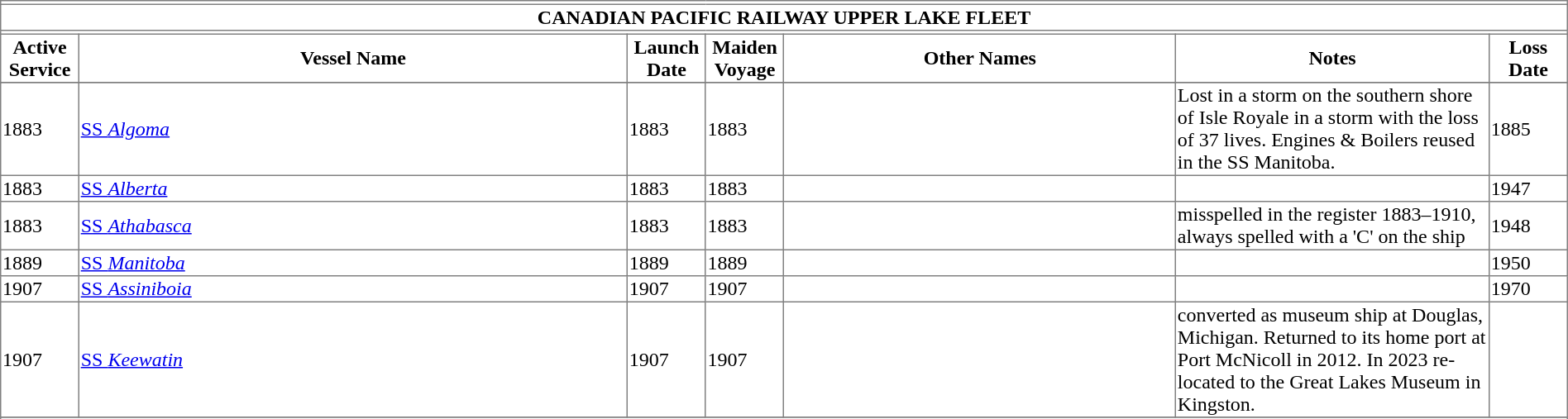<table border=1 style="border-collapse: collapse">
<tr>
<th colspan="7"></th>
</tr>
<tr>
<th colspan="7">CANADIAN PACIFIC RAILWAY UPPER LAKE FLEET</th>
</tr>
<tr>
<th colspan="7"></th>
</tr>
<tr>
<th width="5%">Active Service</th>
<th width="35%">Vessel Name</th>
<th width="5%">Launch Date</th>
<th width="5%">Maiden Voyage</th>
<th width="25%">Other Names</th>
<th width="20%">Notes</th>
<th width="5%">Loss Date</th>
</tr>
<tr>
</tr>
<tr>
<td>1883</td>
<td><a href='#'>SS <em>Algoma</em></a></td>
<td>1883</td>
<td>1883</td>
<td></td>
<td>Lost in a storm on the southern shore of Isle Royale in a storm with the loss of 37 lives. Engines & Boilers reused in the SS Manitoba.</td>
<td>1885</td>
</tr>
<tr>
<td>1883</td>
<td><a href='#'>SS <em>Alberta</em></a></td>
<td>1883</td>
<td>1883</td>
<td></td>
<td></td>
<td>1947</td>
</tr>
<tr>
<td>1883</td>
<td><a href='#'>SS <em>Athabasca</em></a></td>
<td>1883</td>
<td>1883</td>
<td></td>
<td>misspelled in the register 1883–1910, always spelled with a 'C' on the ship</td>
<td>1948</td>
</tr>
<tr>
<td>1889</td>
<td><a href='#'>SS <em>Manitoba</em></a></td>
<td>1889</td>
<td>1889</td>
<td></td>
<td></td>
<td>1950</td>
</tr>
<tr>
<td>1907</td>
<td><a href='#'>SS <em>Assiniboia</em></a></td>
<td>1907</td>
<td>1907</td>
<td></td>
<td></td>
<td>1970</td>
</tr>
<tr>
<td>1907</td>
<td><a href='#'>SS <em>Keewatin</em></a></td>
<td>1907</td>
<td>1907</td>
<td></td>
<td>converted as museum ship at Douglas, Michigan. Returned to its home port at Port McNicoll in 2012. In 2023 re-located to the Great Lakes Museum in Kingston.</td>
<td></td>
</tr>
<tr>
</tr>
<tr>
</tr>
</table>
